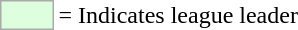<table>
<tr>
<td style="background:#DDFFDD; border:1px solid #aaa; width:2em;"></td>
<td>= Indicates league leader</td>
</tr>
</table>
